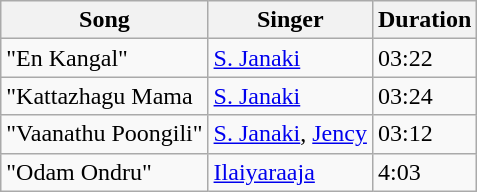<table class="wikitable">
<tr>
<th>Song</th>
<th>Singer</th>
<th>Duration</th>
</tr>
<tr -->
<td>"En Kangal"</td>
<td><a href='#'>S. Janaki</a></td>
<td>03:22</td>
</tr>
<tr -->
<td>"Kattazhagu Mama</td>
<td><a href='#'>S. Janaki</a></td>
<td>03:24</td>
</tr>
<tr -->
<td>"Vaanathu Poongili"</td>
<td><a href='#'>S. Janaki</a>, <a href='#'>Jency</a></td>
<td>03:12</td>
</tr>
<tr -->
<td>"Odam Ondru"</td>
<td><a href='#'>Ilaiyaraaja</a></td>
<td>4:03</td>
</tr>
</table>
